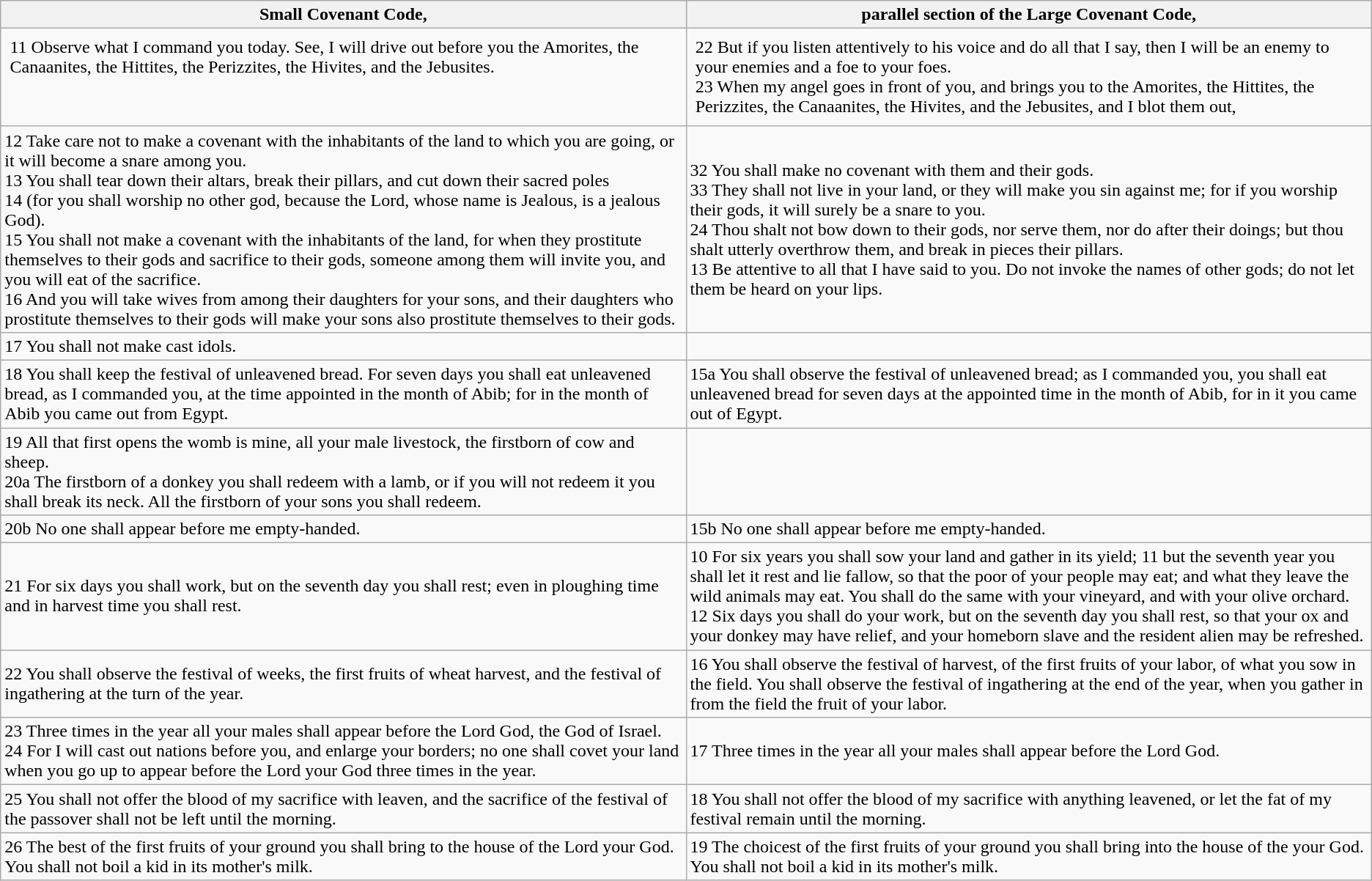<table class="wikitable">
<tr>
<th>Small Covenant Code, </th>
<th>parallel section of the Large Covenant Code, </th>
</tr>
<tr>
<td style="padding:0.5em; vertical-align:top; width:33%;">11 Observe what I command you today. See, I will drive out before you the Amorites, the Canaanites, the Hittites, the Perizzites, the Hivites, and the Jebusites.</td>
<td style="padding:0.5em; vertical-align:top; width:33%;">22 But if you listen attentively to his voice and do all that I say, then I will be an enemy to your enemies and a foe to your foes.<br>23 When my angel goes in front of you, and brings you to the Amorites, the Hittites, the Perizzites, the Canaanites, the Hivites, and the Jebusites, and I blot them out,</td>
</tr>
<tr>
<td>12 Take care not to make a covenant with the inhabitants of the land to which you are going, or it will become a snare among you.<br>13 You shall tear down their altars, break their pillars, and cut down their sacred poles<br>14 (for you shall worship no other god, because the Lord, whose name is Jealous, is a jealous God).<br>15 You shall not make a covenant with the inhabitants of the land, for when they prostitute themselves to their gods and sacrifice to their gods, someone among them will invite you, and you will eat of the sacrifice.<br>16 And you will take wives from among their daughters for your sons, and their daughters who prostitute themselves to their gods will make your sons also prostitute themselves to their gods.</td>
<td>32 You shall make no covenant with them and their gods.<br>33 They shall not live in your land, or they will make you sin against me; for if you worship their gods, it will surely be a snare to you.<br>24 Thou shalt not bow down to their gods, nor serve them, nor do after their doings; but thou shalt utterly overthrow them, and break in pieces their pillars.<br>13 Be attentive to all that I have said to you. Do not invoke the names of other gods; do not let them be heard on your lips.</td>
</tr>
<tr>
<td>17 You shall not make cast idols.</td>
</tr>
<tr>
<td>18 You shall keep the festival of unleavened bread. For seven days you shall eat unleavened bread, as I commanded you, at the time appointed in the month of Abib; for in the month of Abib you came out from Egypt.</td>
<td>15a You shall observe the festival of unleavened bread; as I commanded you, you shall eat unleavened bread for seven days at the appointed time in the month of Abib, for in it you came out of Egypt.</td>
</tr>
<tr>
<td>19 All that first opens the womb is mine, all your male livestock, the firstborn of cow and sheep.<br>20a The firstborn of a donkey you shall redeem with a lamb, or if you will not redeem it you shall break its neck. All the firstborn of your sons you shall redeem.</td>
</tr>
<tr>
<td>20b No one shall appear before me empty-handed.</td>
<td>15b No one shall appear before me empty-handed.</td>
</tr>
<tr>
<td>21 For six days you shall work, but on the seventh day you shall rest; even in ploughing time and in harvest time you shall rest.</td>
<td>10 For six years you shall sow your land and gather in its yield; 11 but the seventh year you shall let it rest and lie fallow, so that the poor of your people may eat; and what they leave the wild animals may eat. You shall do the same with your vineyard, and with your olive orchard. 12 Six days you shall do your work, but on the seventh day you shall rest, so that your ox and your donkey may have relief, and your homeborn slave and the resident alien may be refreshed.</td>
</tr>
<tr>
<td>22 You shall observe the festival of weeks, the first fruits of wheat harvest, and the festival of ingathering at the turn of the year.</td>
<td>16 You shall observe the festival of harvest, of the first fruits of your labor, of what you sow in the field. You shall observe the festival of ingathering at the end of the year, when you gather in from the field the fruit of your labor.</td>
</tr>
<tr>
<td>23 Three times in the year all your males shall appear before the Lord God, the God of Israel.<br>24 For I will cast out nations before you, and enlarge your borders; no one shall covet your land when you go up to appear before the Lord your God three times in the year.</td>
<td>17 Three times in the year all your males shall appear before the Lord God.</td>
</tr>
<tr>
<td>25 You shall not offer the blood of my sacrifice with leaven, and the sacrifice of the festival of the passover shall not be left until the morning.</td>
<td>18 You shall not offer the blood of my sacrifice with anything leavened, or let the fat of my festival remain until the morning.</td>
</tr>
<tr>
<td>26 The best of the first fruits of your ground you shall bring to the house of the Lord your God.<br>You shall not boil a kid in its mother's milk.</td>
<td>19 The choicest of the first fruits of your ground you shall bring into the house of the  your God.<br>You shall not boil a kid in its mother's milk.</td>
</tr>
</table>
